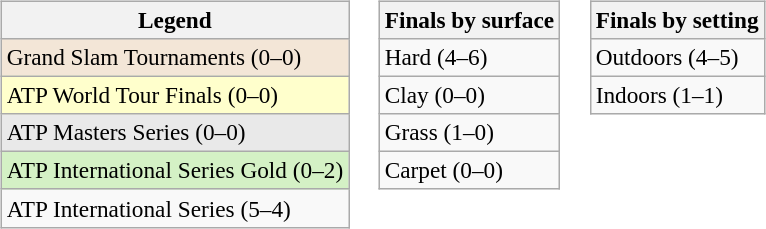<table>
<tr valign=top>
<td><br><table class=wikitable style=font-size:97%>
<tr>
<th>Legend</th>
</tr>
<tr style="background:#f3e6d7;">
<td>Grand Slam Tournaments (0–0)</td>
</tr>
<tr style="background:#ffc;">
<td>ATP World Tour Finals (0–0)</td>
</tr>
<tr style="background:#e9e9e9;">
<td>ATP Masters Series (0–0)</td>
</tr>
<tr style="background:#d4f1c5;">
<td>ATP International Series Gold (0–2)</td>
</tr>
<tr>
<td>ATP International Series (5–4)</td>
</tr>
</table>
</td>
<td><br><table class=wikitable style=font-size:97%>
<tr>
<th>Finals by surface</th>
</tr>
<tr>
<td>Hard (4–6)</td>
</tr>
<tr>
<td>Clay (0–0)</td>
</tr>
<tr>
<td>Grass (1–0)</td>
</tr>
<tr>
<td>Carpet (0–0)</td>
</tr>
</table>
</td>
<td><br><table class=wikitable style=font-size:97%>
<tr>
<th>Finals by setting</th>
</tr>
<tr>
<td>Outdoors (4–5)</td>
</tr>
<tr>
<td>Indoors (1–1)</td>
</tr>
</table>
</td>
</tr>
</table>
